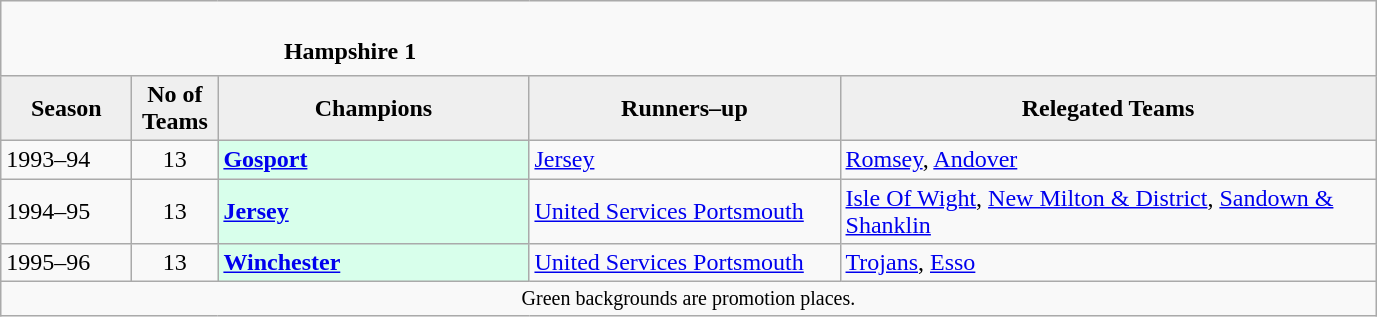<table class="wikitable" style="text-align: left;">
<tr>
<td colspan="11" cellpadding="0" cellspacing="0"><br><table border="0" style="width:100%;" cellpadding="0" cellspacing="0">
<tr>
<td style="width:20%; border:0;"></td>
<td style="border:0;"><strong>Hampshire 1</strong></td>
<td style="width:20%; border:0;"></td>
</tr>
</table>
</td>
</tr>
<tr>
<th style="background:#efefef; width:80px;">Season</th>
<th style="background:#efefef; width:50px;">No of Teams</th>
<th style="background:#efefef; width:200px;">Champions</th>
<th style="background:#efefef; width:200px;">Runners–up</th>
<th style="background:#efefef; width:350px;">Relegated Teams</th>
</tr>
<tr align=left>
<td>1993–94</td>
<td style="text-align: center;">13</td>
<td style="background:#d8ffeb;"><strong><a href='#'>Gosport</a></strong></td>
<td><a href='#'>Jersey</a></td>
<td><a href='#'>Romsey</a>, <a href='#'>Andover</a></td>
</tr>
<tr>
<td>1994–95</td>
<td style="text-align: center;">13</td>
<td style="background:#d8ffeb;"><strong><a href='#'>Jersey</a></strong></td>
<td><a href='#'>United Services Portsmouth</a></td>
<td><a href='#'>Isle Of Wight</a>, <a href='#'>New Milton & District</a>, <a href='#'>Sandown & Shanklin</a></td>
</tr>
<tr>
<td>1995–96</td>
<td style="text-align: center;">13</td>
<td style="background:#d8ffeb;"><strong><a href='#'>Winchester</a></strong></td>
<td><a href='#'>United Services Portsmouth</a></td>
<td><a href='#'>Trojans</a>, <a href='#'>Esso</a></td>
</tr>
<tr>
<td colspan="15"  style="border:0; font-size:smaller; text-align:center;">Green backgrounds are promotion places.</td>
</tr>
</table>
